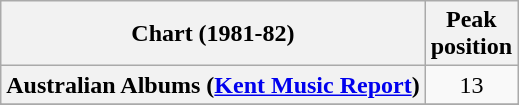<table class="wikitable sortable plainrowheaders" style="text-align:center">
<tr>
<th scope="col">Chart (1981-82)</th>
<th scope="col">Peak<br>position</th>
</tr>
<tr>
<th scope=row>Australian Albums (<a href='#'>Kent Music Report</a>)</th>
<td align="center">13</td>
</tr>
<tr>
</tr>
<tr>
</tr>
</table>
